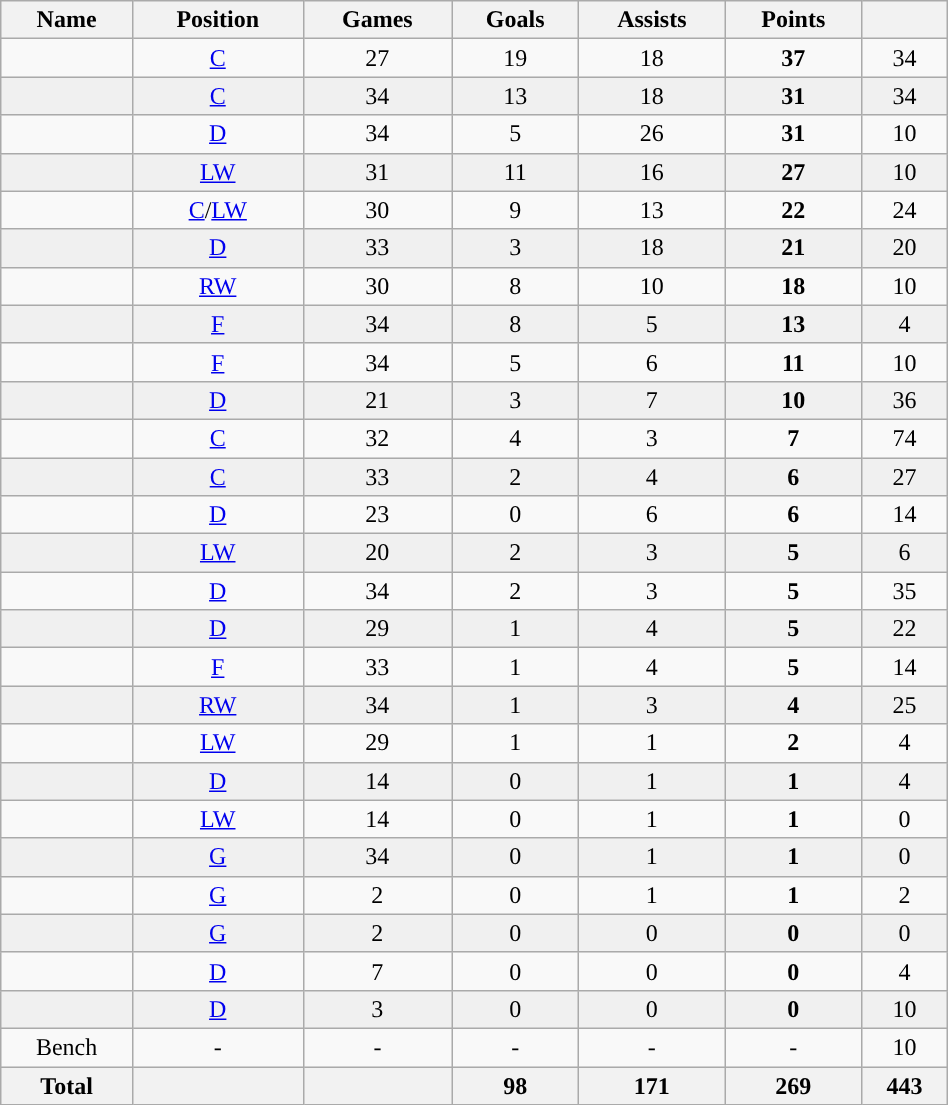<table class="wikitable sortable" width ="50%">
<tr align="center">
<th>Name</th>
<th>Position</th>
<th>Games</th>
<th>Goals</th>
<th>Assists</th>
<th>Points</th>
<th><a href='#'></a></th>
</tr>
<tr align="center" bgcolor="">
<td></td>
<td><a href='#'>C</a></td>
<td>27</td>
<td>19</td>
<td>18</td>
<td><strong>37</strong></td>
<td>34</td>
</tr>
<tr align="center" bgcolor="f0f0f0">
<td></td>
<td><a href='#'>C</a></td>
<td>34</td>
<td>13</td>
<td>18</td>
<td><strong>31</strong></td>
<td>34</td>
</tr>
<tr align="center" bgcolor="">
<td></td>
<td><a href='#'>D</a></td>
<td>34</td>
<td>5</td>
<td>26</td>
<td><strong>31</strong></td>
<td>10</td>
</tr>
<tr align="center" bgcolor="f0f0f0">
<td></td>
<td><a href='#'>LW</a></td>
<td>31</td>
<td>11</td>
<td>16</td>
<td><strong>27</strong></td>
<td>10</td>
</tr>
<tr align="center" bgcolor="">
<td></td>
<td><a href='#'>C</a>/<a href='#'>LW</a></td>
<td>30</td>
<td>9</td>
<td>13</td>
<td><strong>22</strong></td>
<td>24</td>
</tr>
<tr align="center" bgcolor="f0f0f0">
<td></td>
<td><a href='#'>D</a></td>
<td>33</td>
<td>3</td>
<td>18</td>
<td><strong>21</strong></td>
<td>20</td>
</tr>
<tr align="center" bgcolor="">
<td></td>
<td><a href='#'>RW</a></td>
<td>30</td>
<td>8</td>
<td>10</td>
<td><strong>18</strong></td>
<td>10</td>
</tr>
<tr align="center" bgcolor="f0f0f0">
<td></td>
<td><a href='#'>F</a></td>
<td>34</td>
<td>8</td>
<td>5</td>
<td><strong>13</strong></td>
<td>4</td>
</tr>
<tr align="center" bgcolor="">
<td></td>
<td><a href='#'>F</a></td>
<td>34</td>
<td>5</td>
<td>6</td>
<td><strong>11</strong></td>
<td>10</td>
</tr>
<tr align="center" bgcolor="f0f0f0">
<td></td>
<td><a href='#'>D</a></td>
<td>21</td>
<td>3</td>
<td>7</td>
<td><strong>10</strong></td>
<td>36</td>
</tr>
<tr align="center" bgcolor="">
<td></td>
<td><a href='#'>C</a></td>
<td>32</td>
<td>4</td>
<td>3</td>
<td><strong>7</strong></td>
<td>74</td>
</tr>
<tr align="center" bgcolor="f0f0f0">
<td></td>
<td><a href='#'>C</a></td>
<td>33</td>
<td>2</td>
<td>4</td>
<td><strong>6</strong></td>
<td>27</td>
</tr>
<tr align="center" bgcolor="">
<td></td>
<td><a href='#'>D</a></td>
<td>23</td>
<td>0</td>
<td>6</td>
<td><strong>6</strong></td>
<td>14</td>
</tr>
<tr align="center" bgcolor="f0f0f0">
<td></td>
<td><a href='#'>LW</a></td>
<td>20</td>
<td>2</td>
<td>3</td>
<td><strong>5</strong></td>
<td>6</td>
</tr>
<tr align="center" bgcolor="">
<td></td>
<td><a href='#'>D</a></td>
<td>34</td>
<td>2</td>
<td>3</td>
<td><strong>5</strong></td>
<td>35</td>
</tr>
<tr align="center" bgcolor="f0f0f0">
<td></td>
<td><a href='#'>D</a></td>
<td>29</td>
<td>1</td>
<td>4</td>
<td><strong>5</strong></td>
<td>22</td>
</tr>
<tr align="center" bgcolor="">
<td></td>
<td><a href='#'>F</a></td>
<td>33</td>
<td>1</td>
<td>4</td>
<td><strong>5</strong></td>
<td>14</td>
</tr>
<tr align="center" bgcolor="f0f0f0">
<td></td>
<td><a href='#'>RW</a></td>
<td>34</td>
<td>1</td>
<td>3</td>
<td><strong>4</strong></td>
<td>25</td>
</tr>
<tr align="center" bgcolor="">
<td></td>
<td><a href='#'>LW</a></td>
<td>29</td>
<td>1</td>
<td>1</td>
<td><strong>2</strong></td>
<td>4</td>
</tr>
<tr align="center" bgcolor="f0f0f0">
<td></td>
<td><a href='#'>D</a></td>
<td>14</td>
<td>0</td>
<td>1</td>
<td><strong>1</strong></td>
<td>4</td>
</tr>
<tr align="center" bgcolor="">
<td></td>
<td><a href='#'>LW</a></td>
<td>14</td>
<td>0</td>
<td>1</td>
<td><strong>1</strong></td>
<td>0</td>
</tr>
<tr align="center" bgcolor="f0f0f0">
<td></td>
<td><a href='#'>G</a></td>
<td>34</td>
<td>0</td>
<td>1</td>
<td><strong>1</strong></td>
<td>0</td>
</tr>
<tr align="center" bgcolor="">
<td></td>
<td><a href='#'>G</a></td>
<td>2</td>
<td>0</td>
<td>1</td>
<td><strong>1</strong></td>
<td>2</td>
</tr>
<tr align="center" bgcolor="f0f0f0">
<td></td>
<td><a href='#'>G</a></td>
<td>2</td>
<td>0</td>
<td>0</td>
<td><strong>0</strong></td>
<td>0</td>
</tr>
<tr align="center" bgcolor="">
<td></td>
<td><a href='#'>D</a></td>
<td>7</td>
<td>0</td>
<td>0</td>
<td><strong>0</strong></td>
<td>4</td>
</tr>
<tr align="center" bgcolor="f0f0f0">
<td></td>
<td><a href='#'>D</a></td>
<td>3</td>
<td>0</td>
<td>0</td>
<td><strong>0</strong></td>
<td>10</td>
</tr>
<tr align="center" bgcolor="">
<td>Bench</td>
<td>-</td>
<td>-</td>
<td>-</td>
<td>-</td>
<td>-</td>
<td>10</td>
</tr>
<tr>
<th>Total</th>
<th></th>
<th></th>
<th>98</th>
<th>171</th>
<th>269</th>
<th>443</th>
</tr>
</table>
